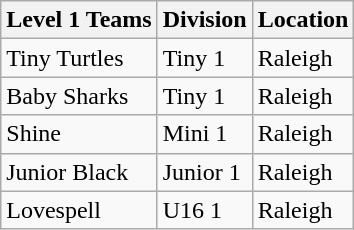<table class="wikitable">
<tr>
<th>Level 1 Teams</th>
<th>Division</th>
<th>Location</th>
</tr>
<tr>
<td>Tiny Turtles</td>
<td>Tiny 1</td>
<td>Raleigh</td>
</tr>
<tr>
<td>Baby Sharks</td>
<td>Tiny 1</td>
<td>Raleigh</td>
</tr>
<tr>
<td>Shine</td>
<td>Mini 1</td>
<td>Raleigh</td>
</tr>
<tr>
<td>Junior Black</td>
<td>Junior 1</td>
<td>Raleigh</td>
</tr>
<tr>
<td>Lovespell</td>
<td>U16 1</td>
<td>Raleigh</td>
</tr>
</table>
